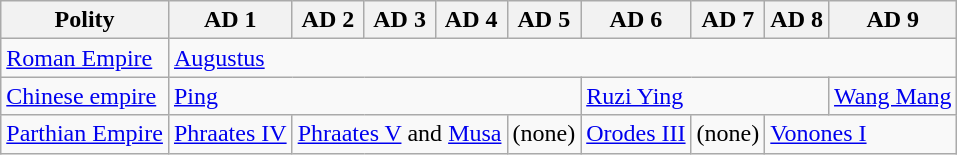<table class="wikitable">
<tr>
<th>Polity</th>
<th>AD 1</th>
<th>AD 2</th>
<th>AD 3</th>
<th>AD 4</th>
<th>AD 5</th>
<th>AD 6</th>
<th>AD 7</th>
<th>AD 8</th>
<th>AD 9</th>
</tr>
<tr>
<td><a href='#'>Roman Empire</a></td>
<td colspan="9"><a href='#'>Augustus</a></td>
</tr>
<tr>
<td><a href='#'>Chinese empire</a></td>
<td colspan="5"><a href='#'>Ping</a></td>
<td colspan="3"><a href='#'>Ruzi Ying</a></td>
<td><a href='#'>Wang Mang</a></td>
</tr>
<tr>
<td><a href='#'>Parthian Empire</a></td>
<td><a href='#'>Phraates IV</a></td>
<td colspan="3"><a href='#'>Phraates V</a> and <a href='#'>Musa</a></td>
<td>(none)</td>
<td><a href='#'>Orodes III</a></td>
<td>(none)</td>
<td colspan="2"><a href='#'>Vonones I</a></td>
</tr>
</table>
